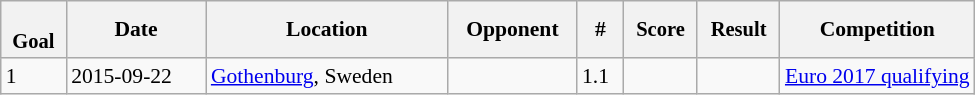<table class="wikitable collapsible sortable" style="font-size:90%">
<tr>
<th data-sort-type="number" style="font-size:95%;"><br>Goal</th>
<th>Date</th>
<th>Location</th>
<th>Opponent</th>
<th>#</th>
<th data-sort-type="number" style="font-size:95%;">Score</th>
<th data-sort-type="number" style="font-size:95%;">Result</th>
<th width="20%">Competition</th>
</tr>
<tr>
<td>1</td>
<td>2015-09-22</td>
<td> <a href='#'>Gothenburg</a>, Sweden</td>
<td></td>
<td>1.1</td>
<td></td>
<td></td>
<td><a href='#'>Euro 2017 qualifying</a></td>
</tr>
</table>
